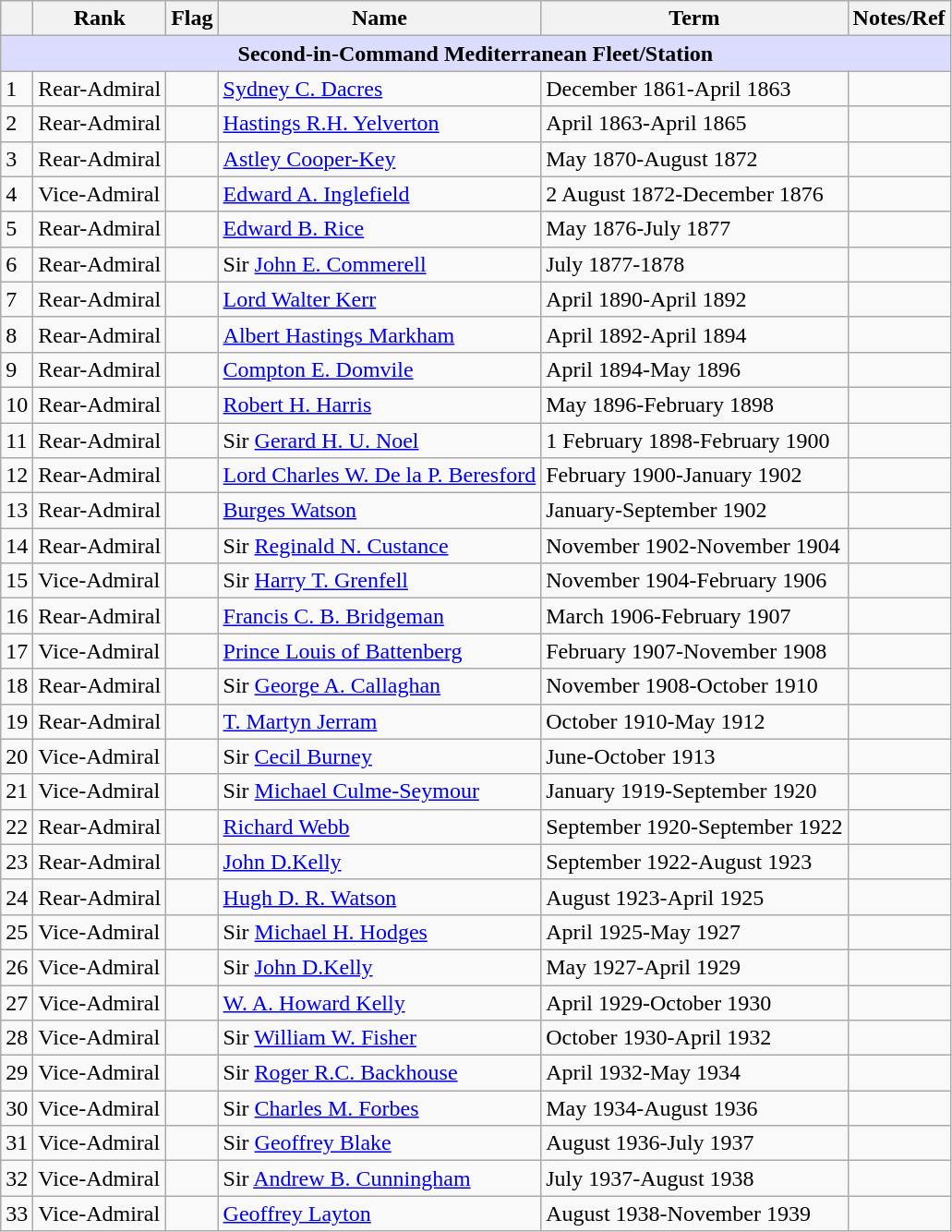<table class="wikitable">
<tr>
<th></th>
<th>Rank</th>
<th>Flag</th>
<th>Name</th>
<th>Term</th>
<th>Notes/Ref</th>
</tr>
<tr>
<td colspan="6" align="center" style="background:#dcdcfe;"><strong>Second-in-Command Mediterranean Fleet/Station</strong></td>
</tr>
<tr>
<td>1</td>
<td>Rear-Admiral</td>
<td></td>
<td><a href='#'>Sydney C. Dacres</a></td>
<td>December 1861-April 1863</td>
<td></td>
</tr>
<tr>
<td>2</td>
<td>Rear-Admiral</td>
<td></td>
<td><a href='#'>Hastings R.H. Yelverton</a></td>
<td>April 1863-April 1865</td>
<td></td>
</tr>
<tr>
<td>3</td>
<td>Rear-Admiral</td>
<td></td>
<td><a href='#'>Astley Cooper-Key</a></td>
<td>May 1870-August 1872</td>
<td></td>
</tr>
<tr>
<td>4</td>
<td>Vice-Admiral</td>
<td></td>
<td><a href='#'>Edward A. Inglefield</a></td>
<td>2 August 1872-December 1876</td>
<td></td>
</tr>
<tr>
<td>5</td>
<td>Rear-Admiral</td>
<td></td>
<td><a href='#'>Edward B. Rice</a></td>
<td>May 1876-July 1877</td>
<td></td>
</tr>
<tr>
<td>6</td>
<td>Rear-Admiral</td>
<td></td>
<td>Sir <a href='#'>John E. Commerell</a></td>
<td>July 1877-1878</td>
<td></td>
</tr>
<tr>
<td>7</td>
<td>Rear-Admiral</td>
<td></td>
<td><a href='#'>Lord Walter Kerr</a></td>
<td>April 1890-April 1892</td>
<td></td>
</tr>
<tr>
<td>8</td>
<td>Rear-Admiral</td>
<td></td>
<td><a href='#'>Albert Hastings Markham</a></td>
<td>April 1892-April 1894</td>
<td></td>
</tr>
<tr>
<td>9</td>
<td>Rear-Admiral</td>
<td></td>
<td><a href='#'>Compton E. Domvile</a></td>
<td>April 1894-May 1896</td>
<td></td>
</tr>
<tr>
<td>10</td>
<td>Rear-Admiral</td>
<td></td>
<td><a href='#'>Robert H. Harris</a></td>
<td>May 1896-February 1898</td>
<td></td>
</tr>
<tr>
<td>11</td>
<td>Rear-Admiral</td>
<td></td>
<td>Sir <a href='#'>Gerard H. U. Noel</a></td>
<td>1 February 1898-February 1900</td>
<td></td>
</tr>
<tr>
<td>12</td>
<td>Rear-Admiral</td>
<td></td>
<td><a href='#'>Lord Charles W. De la P. Beresford</a></td>
<td>February 1900-January 1902</td>
<td></td>
</tr>
<tr>
<td>13</td>
<td>Rear-Admiral</td>
<td></td>
<td><a href='#'>Burges Watson</a></td>
<td>January-September 1902</td>
<td></td>
</tr>
<tr>
<td>14</td>
<td>Rear-Admiral</td>
<td></td>
<td>Sir <a href='#'>Reginald N. Custance</a></td>
<td>November 1902-November 1904</td>
<td></td>
</tr>
<tr>
<td>15</td>
<td>Vice-Admiral</td>
<td></td>
<td>Sir <a href='#'>Harry T. Grenfell</a></td>
<td>November 1904-February 1906</td>
<td></td>
</tr>
<tr>
<td>16</td>
<td>Rear-Admiral</td>
<td></td>
<td><a href='#'>Francis C. B. Bridgeman</a></td>
<td>March 1906-February 1907</td>
<td></td>
</tr>
<tr>
<td>17</td>
<td>Vice-Admiral</td>
<td></td>
<td><a href='#'>Prince Louis of Battenberg</a></td>
<td>February 1907-November 1908</td>
<td></td>
</tr>
<tr>
<td>18</td>
<td>Rear-Admiral</td>
<td></td>
<td>Sir <a href='#'>George A. Callaghan</a></td>
<td>November 1908-October 1910</td>
<td></td>
</tr>
<tr>
<td>19</td>
<td>Rear-Admiral</td>
<td></td>
<td><a href='#'>T. Martyn Jerram</a></td>
<td>October 1910-May 1912</td>
<td></td>
</tr>
<tr>
<td>20</td>
<td>Vice-Admiral</td>
<td></td>
<td>Sir <a href='#'>Cecil Burney</a></td>
<td>June-October 1913</td>
<td></td>
</tr>
<tr>
<td>21</td>
<td>Vice-Admiral</td>
<td></td>
<td>Sir <a href='#'>Michael Culme-Seymour</a></td>
<td>January 1919-September 1920</td>
<td></td>
</tr>
<tr>
<td>22</td>
<td>Rear-Admiral</td>
<td></td>
<td><a href='#'>Richard Webb</a></td>
<td>September 1920-September 1922</td>
<td></td>
</tr>
<tr>
<td>23</td>
<td>Rear-Admiral</td>
<td></td>
<td><a href='#'>John D.Kelly</a></td>
<td>September 1922-August 1923</td>
<td></td>
</tr>
<tr>
<td>24</td>
<td>Rear-Admiral</td>
<td></td>
<td><a href='#'>Hugh D. R. Watson</a></td>
<td>August 1923-April 1925</td>
<td></td>
</tr>
<tr>
<td>25</td>
<td>Vice-Admiral</td>
<td></td>
<td>Sir <a href='#'>Michael H. Hodges</a></td>
<td>April 1925-May 1927</td>
<td></td>
</tr>
<tr>
<td>26</td>
<td>Vice-Admiral</td>
<td></td>
<td>Sir <a href='#'>John D.Kelly</a></td>
<td>May 1927-April 1929</td>
<td></td>
</tr>
<tr>
<td>27</td>
<td>Vice-Admiral</td>
<td></td>
<td><a href='#'>W. A. Howard Kelly</a></td>
<td>April 1929-October 1930</td>
<td></td>
</tr>
<tr>
<td>28</td>
<td>Vice-Admiral</td>
<td></td>
<td>Sir <a href='#'>William W. Fisher</a></td>
<td>October 1930-April 1932</td>
<td></td>
</tr>
<tr>
<td>29</td>
<td>Vice-Admiral</td>
<td></td>
<td>Sir <a href='#'>Roger R.C. Backhouse</a></td>
<td>April 1932-May 1934</td>
<td></td>
</tr>
<tr>
<td>30</td>
<td>Vice-Admiral</td>
<td></td>
<td>Sir <a href='#'>Charles M. Forbes</a></td>
<td>May 1934-August 1936</td>
<td></td>
</tr>
<tr>
<td>31</td>
<td>Vice-Admiral</td>
<td></td>
<td>Sir <a href='#'>Geoffrey Blake</a></td>
<td>August 1936-July 1937</td>
<td></td>
</tr>
<tr>
<td>32</td>
<td>Vice-Admiral</td>
<td></td>
<td>Sir <a href='#'>Andrew B. Cunningham</a></td>
<td>July 1937-August 1938</td>
<td></td>
</tr>
<tr>
<td>33</td>
<td>Vice-Admiral</td>
<td></td>
<td><a href='#'>Geoffrey Layton</a></td>
<td>August 1938-November 1939</td>
<td></td>
</tr>
</table>
